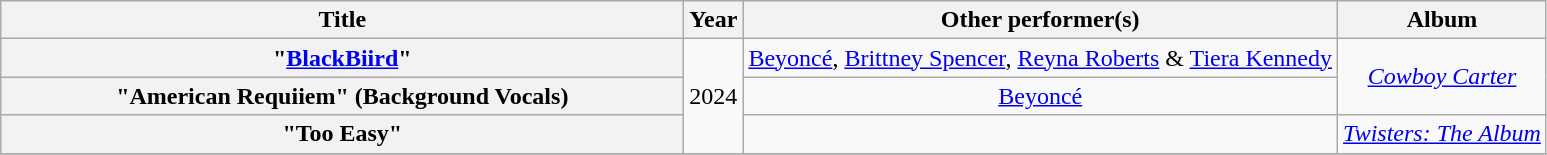<table class="wikitable plainrowheaders" style="text-align:center;">
<tr>
<th scope="col" style="width:28em;">Title</th>
<th scope="col">Year</th>
<th scope="col">Other performer(s)</th>
<th scope="col">Album</th>
</tr>
<tr>
<th scope="row">"<a href='#'>BlackBiird</a>"</th>
<td rowspan="3">2024</td>
<td><a href='#'>Beyoncé</a>, <a href='#'>Brittney Spencer</a>, <a href='#'>Reyna Roberts</a> & <a href='#'>Tiera Kennedy</a></td>
<td rowspan="2"><em><a href='#'>Cowboy Carter</a></em></td>
</tr>
<tr>
<th scope="row">"American Requiiem" (Background Vocals)</th>
<td><a href='#'>Beyoncé</a></td>
</tr>
<tr>
<th scope="row">"Too Easy"</th>
<td></td>
<td><em><a href='#'>Twisters: The Album</a></em></td>
</tr>
<tr>
</tr>
</table>
